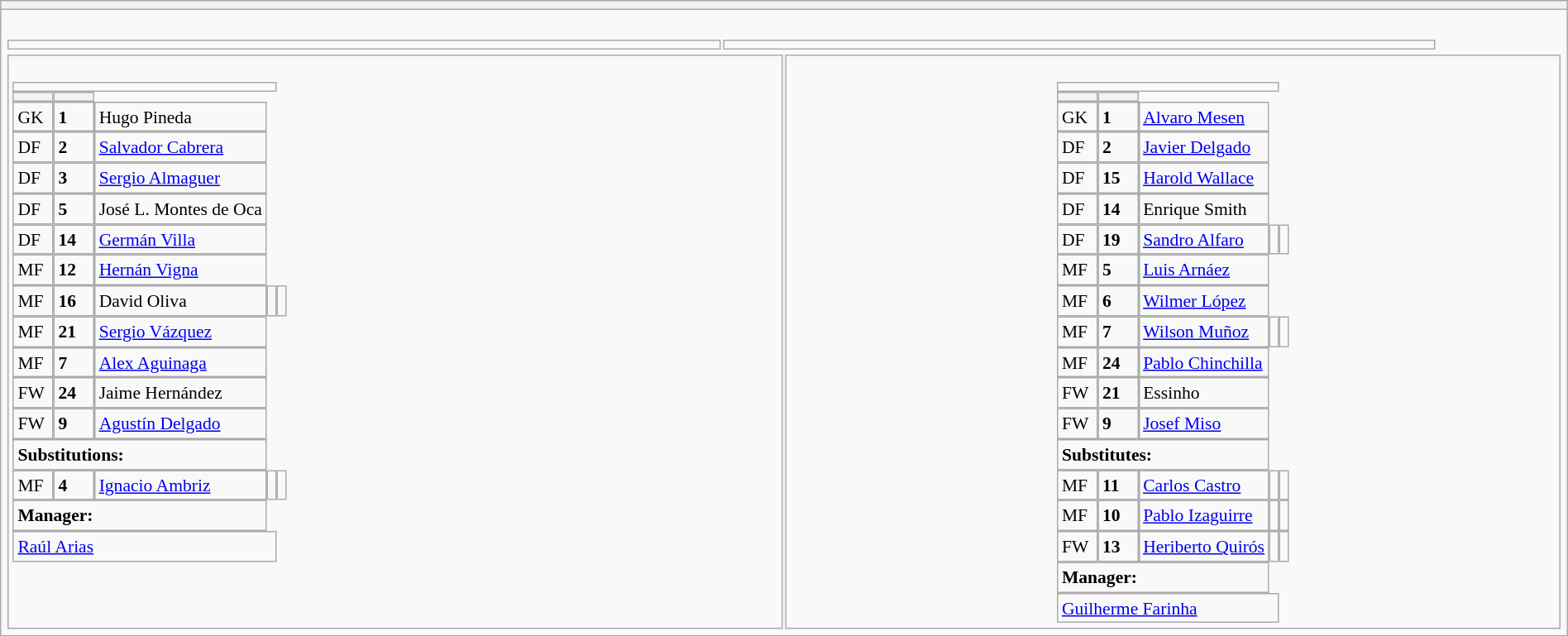<table style="width:100%" class="wikitable collapsible collapsed">
<tr>
<th></th>
</tr>
<tr>
<td><br><table width=92% |>
<tr>
<td></td>
<td></td>
</tr>
</table>
<table width="100%">
<tr>
<td valign="top" width="50%"><br><table style="font-size:90%" cellspacing="0" cellpadding="0">
<tr>
<td colspan=4></td>
</tr>
<tr>
<th width=25></th>
<th width=25></th>
</tr>
<tr>
<td>GK</td>
<td><strong>1</strong></td>
<td> Hugo Pineda</td>
</tr>
<tr>
<td>DF</td>
<td><strong>2</strong></td>
<td> <a href='#'>Salvador Cabrera</a></td>
</tr>
<tr>
<td>DF</td>
<td><strong>3</strong></td>
<td> <a href='#'>Sergio Almaguer</a></td>
</tr>
<tr>
<td>DF</td>
<td><strong>5</strong></td>
<td> José L. Montes de Oca</td>
</tr>
<tr>
<td>DF</td>
<td><strong>14</strong></td>
<td> <a href='#'>Germán Villa</a></td>
</tr>
<tr>
<td>MF</td>
<td><strong>12</strong></td>
<td> <a href='#'>Hernán Vigna</a></td>
</tr>
<tr>
<td>MF</td>
<td><strong>16</strong></td>
<td> David Oliva</td>
<td></td>
<td></td>
</tr>
<tr>
<td>MF</td>
<td><strong>21</strong></td>
<td> <a href='#'>Sergio Vázquez</a></td>
</tr>
<tr>
<td>MF</td>
<td><strong>7</strong></td>
<td> <a href='#'>Alex Aguinaga</a></td>
</tr>
<tr>
<td>FW</td>
<td><strong>24</strong></td>
<td> Jaime Hernández</td>
</tr>
<tr>
<td>FW</td>
<td><strong>9</strong></td>
<td> <a href='#'>Agustín Delgado</a></td>
</tr>
<tr>
<td colspan=3><strong>Substitutions:</strong></td>
</tr>
<tr>
<td>MF</td>
<td><strong>4</strong></td>
<td> <a href='#'>Ignacio Ambriz</a></td>
<td></td>
<td></td>
</tr>
<tr>
<td colspan=3><strong>Manager:</strong></td>
</tr>
<tr>
<td colspan=4> <a href='#'>Raúl Arias</a></td>
</tr>
</table>
</td>
<td valign="top" width="50%"><br><table style="font-size:90%" cellspacing="0" cellpadding="0" align=center>
<tr>
<td colspan=4></td>
</tr>
<tr>
<th width=25></th>
<th width=25></th>
</tr>
<tr>
</tr>
<tr>
<td>GK</td>
<td><strong>1</strong></td>
<td> <a href='#'>Alvaro Mesen</a></td>
</tr>
<tr>
<td>DF</td>
<td><strong>2</strong></td>
<td> <a href='#'>Javier Delgado</a></td>
</tr>
<tr>
<td>DF</td>
<td><strong>15</strong></td>
<td> <a href='#'>Harold Wallace</a></td>
</tr>
<tr>
<td>DF</td>
<td><strong>14</strong></td>
<td> Enrique Smith</td>
</tr>
<tr>
<td>DF</td>
<td><strong>19</strong></td>
<td> <a href='#'>Sandro Alfaro</a></td>
<td></td>
<td></td>
</tr>
<tr>
<td>MF</td>
<td><strong>5</strong></td>
<td> <a href='#'>Luis Arnáez</a></td>
</tr>
<tr>
<td>MF</td>
<td><strong>6</strong></td>
<td> <a href='#'>Wilmer López</a></td>
</tr>
<tr>
<td>MF</td>
<td><strong>7</strong></td>
<td> <a href='#'>Wilson Muñoz</a></td>
<td></td>
<td></td>
</tr>
<tr>
<td>MF</td>
<td><strong>24</strong></td>
<td> <a href='#'>Pablo Chinchilla</a></td>
</tr>
<tr>
<td>FW</td>
<td><strong>21</strong></td>
<td> Essinho</td>
</tr>
<tr>
<td>FW</td>
<td><strong>9</strong></td>
<td> <a href='#'>Josef Miso</a></td>
</tr>
<tr>
<td colspan=3><strong>Substitutes:</strong></td>
</tr>
<tr>
<td>MF</td>
<td><strong>11</strong></td>
<td> <a href='#'>Carlos Castro</a></td>
<td></td>
<td> </td>
</tr>
<tr>
<td>MF</td>
<td><strong>10</strong></td>
<td> <a href='#'>Pablo Izaguirre</a></td>
<td></td>
<td></td>
</tr>
<tr>
<td>FW</td>
<td><strong>13</strong></td>
<td> <a href='#'>Heriberto Quirós</a></td>
<td></td>
<td></td>
</tr>
<tr>
<td colspan=3><strong>Manager:</strong></td>
</tr>
<tr>
<td colspan=4> <a href='#'>Guilherme Farinha</a></td>
</tr>
</table>
</td>
</tr>
</table>
</td>
</tr>
</table>
